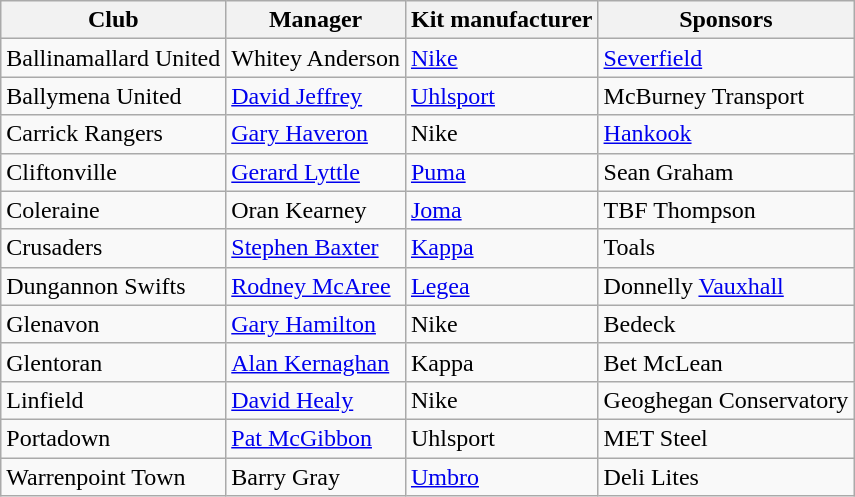<table class="wikitable sortable" style="text-align: left;">
<tr>
<th>Club</th>
<th>Manager</th>
<th>Kit manufacturer</th>
<th>Sponsors</th>
</tr>
<tr>
<td>Ballinamallard United</td>
<td> Whitey Anderson</td>
<td><a href='#'>Nike</a></td>
<td><a href='#'>Severfield</a></td>
</tr>
<tr>
<td>Ballymena United</td>
<td> <a href='#'>David Jeffrey</a></td>
<td><a href='#'>Uhlsport</a></td>
<td>McBurney Transport</td>
</tr>
<tr>
<td>Carrick Rangers</td>
<td> <a href='#'>Gary Haveron</a></td>
<td>Nike</td>
<td><a href='#'>Hankook</a></td>
</tr>
<tr>
<td>Cliftonville</td>
<td> <a href='#'>Gerard Lyttle</a></td>
<td><a href='#'>Puma</a></td>
<td>Sean Graham</td>
</tr>
<tr>
<td>Coleraine</td>
<td> Oran Kearney</td>
<td><a href='#'>Joma</a></td>
<td>TBF Thompson</td>
</tr>
<tr>
<td>Crusaders</td>
<td> <a href='#'>Stephen Baxter</a></td>
<td><a href='#'>Kappa</a></td>
<td>Toals</td>
</tr>
<tr>
<td>Dungannon Swifts</td>
<td> <a href='#'>Rodney McAree</a></td>
<td><a href='#'>Legea</a></td>
<td>Donnelly <a href='#'>Vauxhall</a></td>
</tr>
<tr>
<td>Glenavon</td>
<td> <a href='#'>Gary Hamilton</a></td>
<td>Nike</td>
<td>Bedeck</td>
</tr>
<tr>
<td>Glentoran</td>
<td> <a href='#'>Alan Kernaghan</a></td>
<td>Kappa</td>
<td>Bet McLean</td>
</tr>
<tr>
<td>Linfield</td>
<td> <a href='#'>David Healy</a></td>
<td>Nike</td>
<td>Geoghegan Conservatory</td>
</tr>
<tr>
<td>Portadown</td>
<td> <a href='#'>Pat McGibbon</a></td>
<td>Uhlsport</td>
<td>MET Steel</td>
</tr>
<tr>
<td>Warrenpoint Town</td>
<td> Barry Gray</td>
<td><a href='#'>Umbro</a></td>
<td>Deli Lites</td>
</tr>
</table>
